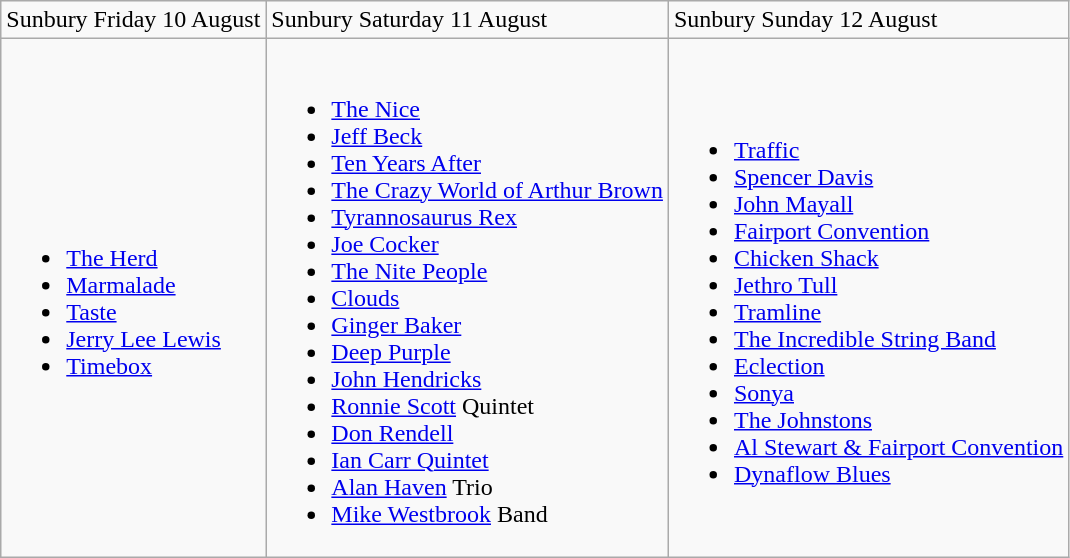<table class="wikitable">
<tr>
<td>Sunbury Friday 10 August</td>
<td>Sunbury Saturday 11 August</td>
<td>Sunbury Sunday 12 August</td>
</tr>
<tr>
<td><br><ul><li><a href='#'>The Herd</a></li><li><a href='#'>Marmalade</a></li><li><a href='#'>Taste</a></li><li><a href='#'>Jerry Lee Lewis</a></li><li><a href='#'>Timebox</a></li></ul></td>
<td><br><ul><li><a href='#'>The Nice</a></li><li><a href='#'>Jeff Beck</a></li><li><a href='#'>Ten Years After</a></li><li><a href='#'>The Crazy World of Arthur Brown</a></li><li><a href='#'>Tyrannosaurus Rex</a></li><li><a href='#'>Joe Cocker</a></li><li><a href='#'>The Nite People</a></li><li><a href='#'>Clouds</a></li><li><a href='#'>Ginger Baker</a></li><li><a href='#'>Deep Purple</a></li><li><a href='#'>John Hendricks</a></li><li><a href='#'>Ronnie Scott</a> Quintet</li><li><a href='#'>Don Rendell</a></li><li><a href='#'>Ian Carr Quintet</a></li><li><a href='#'>Alan Haven</a> Trio</li><li><a href='#'>Mike Westbrook</a> Band</li></ul></td>
<td><br><ul><li><a href='#'>Traffic</a></li><li><a href='#'>Spencer Davis</a></li><li><a href='#'>John Mayall</a></li><li><a href='#'>Fairport Convention</a></li><li><a href='#'>Chicken Shack</a></li><li><a href='#'>Jethro Tull</a></li><li><a href='#'>Tramline</a></li><li><a href='#'>The Incredible String Band</a></li><li><a href='#'>Eclection</a></li><li><a href='#'>Sonya</a></li><li><a href='#'>The Johnstons</a></li><li><a href='#'>Al Stewart & Fairport Convention</a></li><li><a href='#'>Dynaflow Blues</a></li></ul></td>
</tr>
</table>
